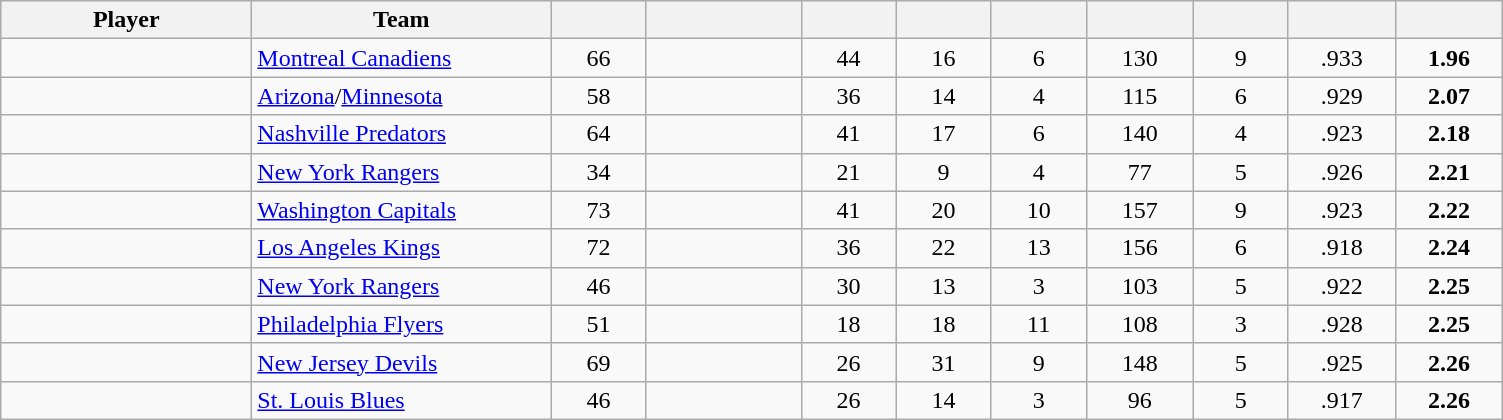<table class="wikitable sortable">
<tr>
<th style="width: 10em;">Player</th>
<th style="width: 12em;">Team</th>
<th style="width: 3.5em;"></th>
<th style="width: 6em;"></th>
<th style="width: 3.5em;"></th>
<th style="width: 3.5em;"></th>
<th style="width: 3.5em;"></th>
<th style="width: 4em;"></th>
<th style="width: 3.5em;"></th>
<th style="width: 4em;"></th>
<th style="width: 4em;"></th>
</tr>
<tr style="text-align:center;">
<td style="text-align:left;"></td>
<td style="text-align:left;"><a href='#'>Montreal Canadiens</a></td>
<td>66</td>
<td></td>
<td>44</td>
<td>16</td>
<td>6</td>
<td>130</td>
<td>9</td>
<td>.933</td>
<td><strong>1.96</strong></td>
</tr>
<tr style="text-align:center;">
<td style="text-align:left;"></td>
<td style="text-align:left;"><a href='#'>Arizona</a>/<a href='#'>Minnesota</a></td>
<td>58</td>
<td></td>
<td>36</td>
<td>14</td>
<td>4</td>
<td>115</td>
<td>6</td>
<td>.929</td>
<td><strong>2.07</strong></td>
</tr>
<tr style="text-align:center;">
<td style="text-align:left;"></td>
<td style="text-align:left;"><a href='#'>Nashville Predators</a></td>
<td>64</td>
<td></td>
<td>41</td>
<td>17</td>
<td>6</td>
<td>140</td>
<td>4</td>
<td>.923</td>
<td><strong>2.18</strong></td>
</tr>
<tr style="text-align:center;">
<td style="text-align:left;"></td>
<td style="text-align:left;"><a href='#'>New York Rangers</a></td>
<td>34</td>
<td></td>
<td>21</td>
<td>9</td>
<td>4</td>
<td>77</td>
<td>5</td>
<td>.926</td>
<td><strong>2.21</strong></td>
</tr>
<tr style="text-align:center;">
<td style="text-align:left;"></td>
<td style="text-align:left;"><a href='#'>Washington Capitals</a></td>
<td>73</td>
<td></td>
<td>41</td>
<td>20</td>
<td>10</td>
<td>157</td>
<td>9</td>
<td>.923</td>
<td><strong>2.22</strong></td>
</tr>
<tr style="text-align:center;">
<td style="text-align:left;"></td>
<td style="text-align:left;"><a href='#'>Los Angeles Kings</a></td>
<td>72</td>
<td></td>
<td>36</td>
<td>22</td>
<td>13</td>
<td>156</td>
<td>6</td>
<td>.918</td>
<td><strong>2.24</strong></td>
</tr>
<tr style="text-align:center;">
<td style="text-align:left;"></td>
<td style="text-align:left;"><a href='#'>New York Rangers</a></td>
<td>46</td>
<td></td>
<td>30</td>
<td>13</td>
<td>3</td>
<td>103</td>
<td>5</td>
<td>.922</td>
<td><strong>2.25</strong></td>
</tr>
<tr style="text-align:center;">
<td style="text-align:left;"></td>
<td style="text-align:left;"><a href='#'>Philadelphia Flyers</a></td>
<td>51</td>
<td></td>
<td>18</td>
<td>18</td>
<td>11</td>
<td>108</td>
<td>3</td>
<td>.928</td>
<td><strong>2.25</strong></td>
</tr>
<tr style="text-align:center;">
<td style="text-align:left;"></td>
<td style="text-align:left;"><a href='#'>New Jersey Devils</a></td>
<td>69</td>
<td></td>
<td>26</td>
<td>31</td>
<td>9</td>
<td>148</td>
<td>5</td>
<td>.925</td>
<td><strong>2.26</strong></td>
</tr>
<tr style="text-align:center;">
<td style="text-align:left;"></td>
<td style="text-align:left;"><a href='#'>St. Louis Blues</a></td>
<td>46</td>
<td></td>
<td>26</td>
<td>14</td>
<td>3</td>
<td>96</td>
<td>5</td>
<td>.917</td>
<td><strong>2.26</strong></td>
</tr>
</table>
